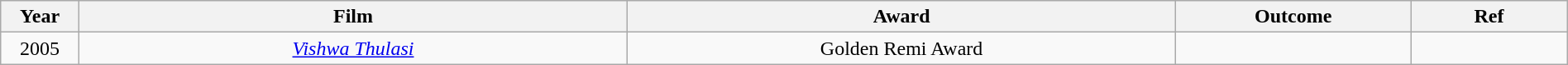<table class="wikitable" style="width:100%;">
<tr>
<th width=5%>Year</th>
<th style="width:35%;">Film</th>
<th style="width:35%;">Award</th>
<th style="width:15%;">Outcome</th>
<th style="width:10%;">Ref</th>
</tr>
<tr>
<td style="text-align:center;">2005</td>
<td style="text-align:center;"><em><a href='#'>Vishwa Thulasi</a></em></td>
<td style="text-align:center;">Golden Remi Award</td>
<td></td>
<td style="text-align:center;"></td>
</tr>
</table>
